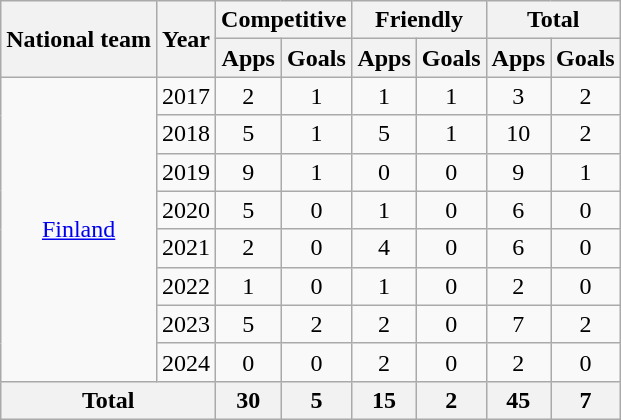<table class="wikitable" style="text-align:center">
<tr>
<th rowspan="2">National team</th>
<th rowspan="2">Year</th>
<th colspan="2">Competitive</th>
<th colspan="2">Friendly</th>
<th colspan="2">Total</th>
</tr>
<tr>
<th>Apps</th>
<th>Goals</th>
<th>Apps</th>
<th>Goals</th>
<th>Apps</th>
<th>Goals</th>
</tr>
<tr>
<td rowspan=8><a href='#'>Finland</a></td>
<td>2017</td>
<td>2</td>
<td>1</td>
<td>1</td>
<td>1</td>
<td>3</td>
<td>2</td>
</tr>
<tr>
<td>2018</td>
<td>5</td>
<td>1</td>
<td>5</td>
<td>1</td>
<td>10</td>
<td>2</td>
</tr>
<tr>
<td>2019</td>
<td>9</td>
<td>1</td>
<td>0</td>
<td>0</td>
<td>9</td>
<td>1</td>
</tr>
<tr>
<td>2020</td>
<td>5</td>
<td>0</td>
<td>1</td>
<td>0</td>
<td>6</td>
<td>0</td>
</tr>
<tr>
<td>2021</td>
<td>2</td>
<td>0</td>
<td>4</td>
<td>0</td>
<td>6</td>
<td>0</td>
</tr>
<tr>
<td>2022</td>
<td>1</td>
<td>0</td>
<td>1</td>
<td>0</td>
<td>2</td>
<td>0</td>
</tr>
<tr>
<td>2023</td>
<td>5</td>
<td>2</td>
<td>2</td>
<td>0</td>
<td>7</td>
<td>2</td>
</tr>
<tr>
<td>2024</td>
<td>0</td>
<td>0</td>
<td>2</td>
<td>0</td>
<td>2</td>
<td>0</td>
</tr>
<tr>
<th colspan=2>Total</th>
<th>30</th>
<th>5</th>
<th>15</th>
<th>2</th>
<th>45</th>
<th>7</th>
</tr>
</table>
